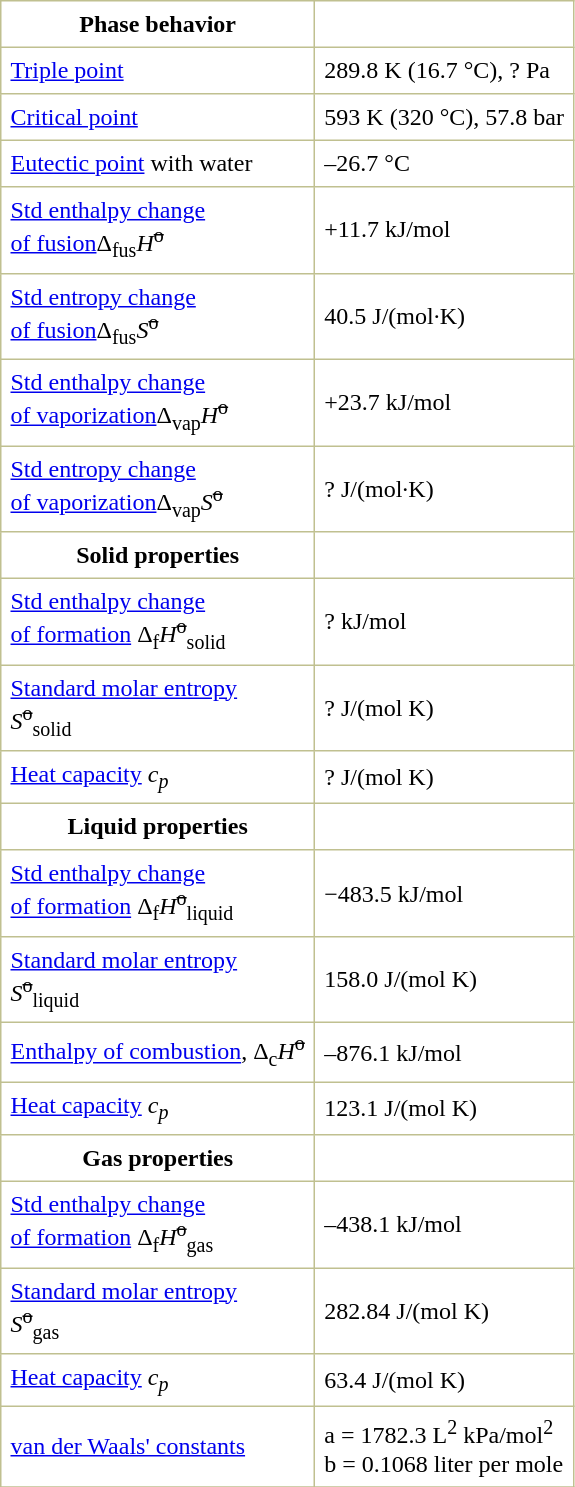<table border="1" cellspacing="0" cellpadding="6" style="margin: 0 0 0 0.5em; background: #FFFFFF; border-collapse: collapse; border-color: #C0C090;">
<tr>
<th>Phase behavior</th>
</tr>
<tr>
<td><a href='#'>Triple point</a></td>
<td>289.8 K (16.7 °C), ? Pa</td>
</tr>
<tr>
<td><a href='#'>Critical point</a></td>
<td>593 K (320 °C), 57.8 bar</td>
</tr>
<tr>
<td><a href='#'>Eutectic point</a> with water</td>
<td>–26.7 °C</td>
</tr>
<tr>
<td><a href='#'>Std enthalpy change<br>of fusion</a>Δ<sub>fus</sub><em>H</em><sup><s>o</s></sup></td>
<td>+11.7 kJ/mol</td>
</tr>
<tr>
<td><a href='#'>Std entropy change<br>of fusion</a>Δ<sub>fus</sub><em>S</em><sup><s>o</s></sup></td>
<td>40.5 J/(mol·K)</td>
</tr>
<tr>
<td><a href='#'>Std enthalpy change<br>of vaporization</a>Δ<sub>vap</sub><em>H</em><sup><s>o</s></sup></td>
<td>+23.7 kJ/mol</td>
</tr>
<tr>
<td><a href='#'>Std entropy change<br>of vaporization</a>Δ<sub>vap</sub><em>S</em><sup><s>o</s></sup></td>
<td>? J/(mol·K)</td>
</tr>
<tr>
<th>Solid properties</th>
</tr>
<tr>
<td><a href='#'>Std enthalpy change<br>of formation</a> Δ<sub>f</sub><em>H</em><sup><s>o</s></sup><sub>solid</sub></td>
<td>? kJ/mol</td>
</tr>
<tr>
<td><a href='#'>Standard molar entropy</a><br><em>S</em><sup><s>o</s></sup><sub>solid</sub></td>
<td>? J/(mol K)</td>
</tr>
<tr>
<td><a href='#'>Heat capacity</a> <em>c<sub>p</sub></em></td>
<td>? J/(mol K)</td>
</tr>
<tr>
<th>Liquid properties</th>
</tr>
<tr>
<td><a href='#'>Std enthalpy change<br>of formation</a> Δ<sub>f</sub><em>H</em><sup><s>o</s></sup><sub>liquid</sub></td>
<td>−483.5 kJ/mol</td>
</tr>
<tr>
<td><a href='#'>Standard molar entropy</a><br><em>S</em><sup><s>o</s></sup><sub>liquid</sub></td>
<td>158.0 J/(mol K)</td>
</tr>
<tr>
<td><a href='#'>Enthalpy of combustion</a>, Δ<sub>c</sub><em>H</em><sup><s>o</s></sup></td>
<td>–876.1 kJ/mol</td>
</tr>
<tr>
<td><a href='#'>Heat capacity</a> <em>c<sub>p</sub></em></td>
<td>123.1 J/(mol K)</td>
</tr>
<tr>
<th>Gas properties</th>
</tr>
<tr>
<td><a href='#'>Std enthalpy change<br>of formation</a> Δ<sub>f</sub><em>H</em><sup><s>o</s></sup><sub>gas</sub></td>
<td>–438.1 kJ/mol</td>
</tr>
<tr>
<td><a href='#'>Standard molar entropy</a><br><em>S</em><sup><s>o</s></sup><sub>gas</sub></td>
<td>282.84 J/(mol K)</td>
</tr>
<tr>
<td><a href='#'>Heat capacity</a> <em>c<sub>p</sub></em></td>
<td>63.4 J/(mol K)</td>
</tr>
<tr>
<td><a href='#'>van der Waals' constants</a></td>
<td>a = 1782.3 L<sup>2</sup> kPa/mol<sup>2</sup><br> b = 0.1068 liter per mole</td>
</tr>
<tr>
</tr>
</table>
